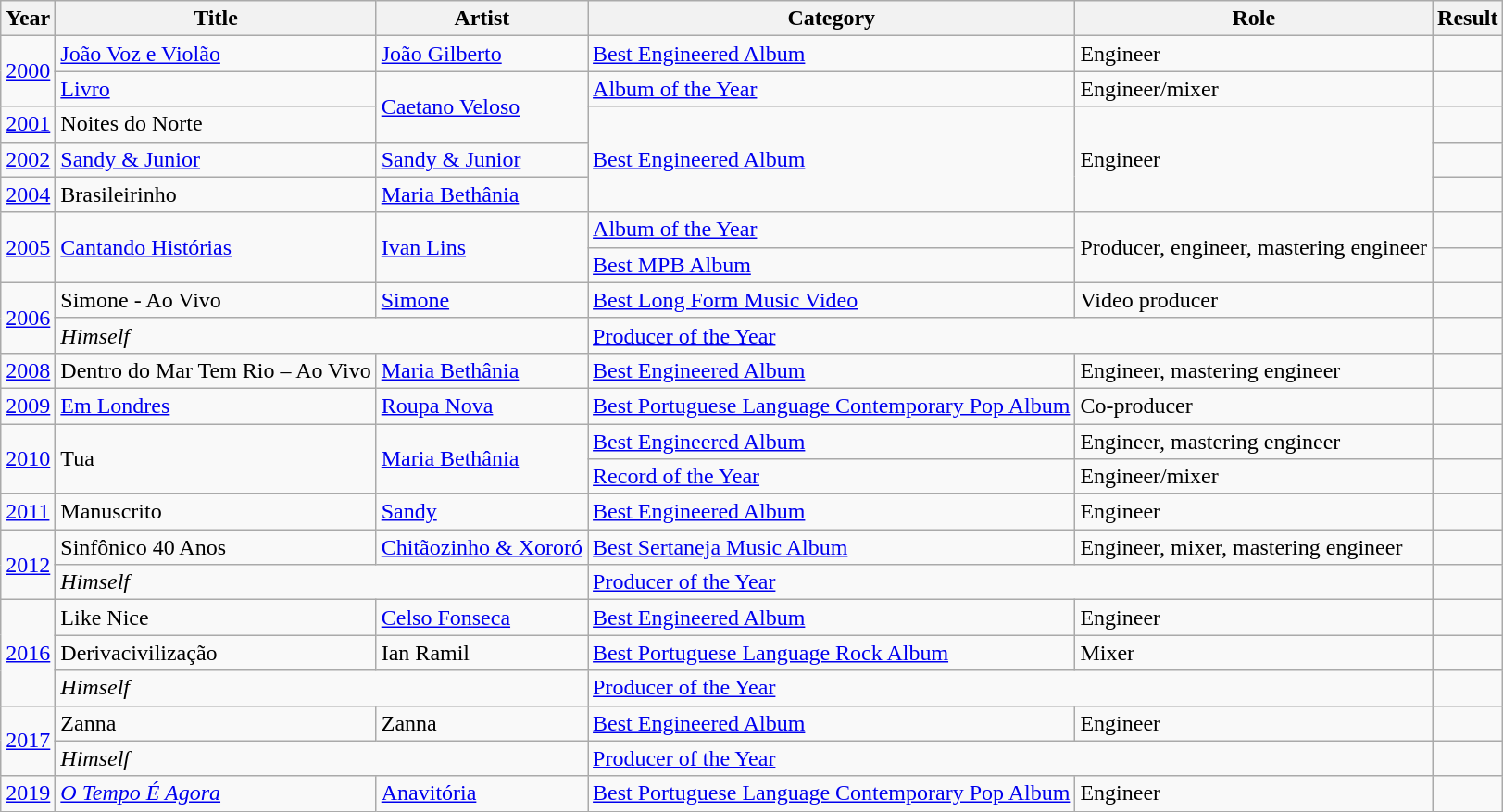<table class="wikitable sortable">
<tr>
<th>Year</th>
<th>Title</th>
<th>Artist</th>
<th>Category</th>
<th>Role</th>
<th>Result</th>
</tr>
<tr>
<td rowspan="2"><a href='#'>2000</a></td>
<td><a href='#'>João Voz e Violão</a></td>
<td><a href='#'>João Gilberto</a></td>
<td><a href='#'>Best Engineered Album</a></td>
<td>Engineer</td>
<td></td>
</tr>
<tr>
<td><a href='#'>Livro</a></td>
<td rowspan="2"><a href='#'>Caetano Veloso</a></td>
<td><a href='#'>Album of the Year</a></td>
<td>Engineer/mixer</td>
<td></td>
</tr>
<tr>
<td><a href='#'>2001</a></td>
<td>Noites do Norte</td>
<td rowspan="3"><a href='#'>Best Engineered Album</a></td>
<td rowspan="3">Engineer</td>
<td></td>
</tr>
<tr>
<td><a href='#'>2002</a></td>
<td><a href='#'>Sandy & Junior</a></td>
<td><a href='#'>Sandy & Junior</a></td>
<td></td>
</tr>
<tr>
<td><a href='#'>2004</a></td>
<td>Brasileirinho</td>
<td><a href='#'>Maria Bethânia</a></td>
<td></td>
</tr>
<tr>
<td rowspan="2"><a href='#'>2005</a></td>
<td rowspan="2"><a href='#'>Cantando Histórias</a></td>
<td rowspan="2"><a href='#'>Ivan Lins</a></td>
<td><a href='#'>Album of the Year</a></td>
<td rowspan="2">Producer, engineer, mastering engineer</td>
<td></td>
</tr>
<tr>
<td><a href='#'>Best MPB Album</a></td>
<td></td>
</tr>
<tr>
<td rowspan="2"><a href='#'>2006</a></td>
<td>Simone - Ao Vivo</td>
<td><a href='#'>Simone</a></td>
<td><a href='#'>Best Long Form Music Video</a></td>
<td>Video producer</td>
<td></td>
</tr>
<tr>
<td colspan="2"><em>Himself</em></td>
<td colspan="2"><a href='#'>Producer of the Year</a></td>
<td></td>
</tr>
<tr>
<td><a href='#'>2008</a></td>
<td>Dentro do Mar Tem Rio – Ao Vivo</td>
<td><a href='#'>Maria Bethânia</a></td>
<td><a href='#'>Best Engineered Album</a></td>
<td>Engineer, mastering engineer</td>
<td></td>
</tr>
<tr>
<td><a href='#'>2009</a></td>
<td><a href='#'>Em Londres</a></td>
<td><a href='#'>Roupa Nova</a></td>
<td><a href='#'>Best Portuguese Language Contemporary Pop Album</a></td>
<td>Co-producer</td>
<td></td>
</tr>
<tr>
<td rowspan="2"><a href='#'>2010</a></td>
<td rowspan="2">Tua</td>
<td rowspan="2"><a href='#'>Maria Bethânia</a></td>
<td><a href='#'>Best Engineered Album</a></td>
<td>Engineer, mastering engineer</td>
<td></td>
</tr>
<tr>
<td><a href='#'>Record of the Year</a></td>
<td>Engineer/mixer</td>
<td></td>
</tr>
<tr>
<td><a href='#'>2011</a></td>
<td>Manuscrito</td>
<td><a href='#'>Sandy</a></td>
<td><a href='#'>Best Engineered Album</a></td>
<td>Engineer</td>
<td></td>
</tr>
<tr>
<td rowspan="2"><a href='#'>2012</a></td>
<td>Sinfônico 40 Anos</td>
<td><a href='#'>Chitãozinho & Xororó</a></td>
<td><a href='#'>Best Sertaneja Music Album</a></td>
<td>Engineer, mixer, mastering engineer</td>
<td></td>
</tr>
<tr>
<td colspan="2"><em>Himself</em></td>
<td colspan="2"><a href='#'>Producer of the Year</a></td>
<td></td>
</tr>
<tr>
<td rowspan="3"><a href='#'>2016</a></td>
<td>Like Nice</td>
<td><a href='#'>Celso Fonseca</a></td>
<td><a href='#'>Best Engineered Album</a></td>
<td>Engineer</td>
<td></td>
</tr>
<tr>
<td>Derivacivilização</td>
<td>Ian Ramil</td>
<td><a href='#'>Best Portuguese Language Rock Album</a></td>
<td>Mixer</td>
<td></td>
</tr>
<tr>
<td colspan="2"><em>Himself</em></td>
<td colspan="2"><a href='#'>Producer of the Year</a></td>
<td></td>
</tr>
<tr>
<td rowspan="2"><a href='#'>2017</a></td>
<td>Zanna</td>
<td>Zanna</td>
<td><a href='#'>Best Engineered Album</a></td>
<td>Engineer</td>
<td></td>
</tr>
<tr>
<td colspan="2"><em>Himself</em></td>
<td colspan="2"><a href='#'>Producer of the Year</a></td>
<td></td>
</tr>
<tr>
<td><a href='#'>2019</a></td>
<td><em><a href='#'>O Tempo É Agora</a></em></td>
<td><a href='#'>Anavitória</a></td>
<td><a href='#'>Best Portuguese Language Contemporary Pop Album</a></td>
<td>Engineer</td>
<td></td>
</tr>
</table>
